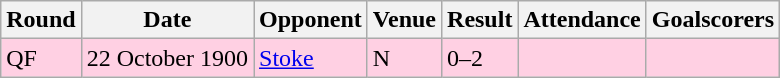<table class="wikitable">
<tr>
<th>Round</th>
<th>Date</th>
<th>Opponent</th>
<th>Venue</th>
<th>Result</th>
<th>Attendance</th>
<th>Goalscorers</th>
</tr>
<tr style="background-color: #ffd0e3;">
<td>QF</td>
<td>22 October 1900</td>
<td><a href='#'>Stoke</a></td>
<td>N</td>
<td>0–2</td>
<td></td>
<td></td>
</tr>
</table>
